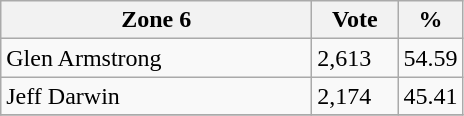<table class="wikitable">
<tr>
<th bgcolor="#DDDDFF" width="200px">Zone 6</th>
<th bgcolor="#DDDDFF" width="50px">Vote</th>
<th bgcolor="#DDDDFF" width="30px">%</th>
</tr>
<tr>
<td>Glen Armstrong</td>
<td>2,613</td>
<td>54.59</td>
</tr>
<tr>
<td>Jeff Darwin</td>
<td>2,174</td>
<td>45.41</td>
</tr>
<tr>
</tr>
</table>
